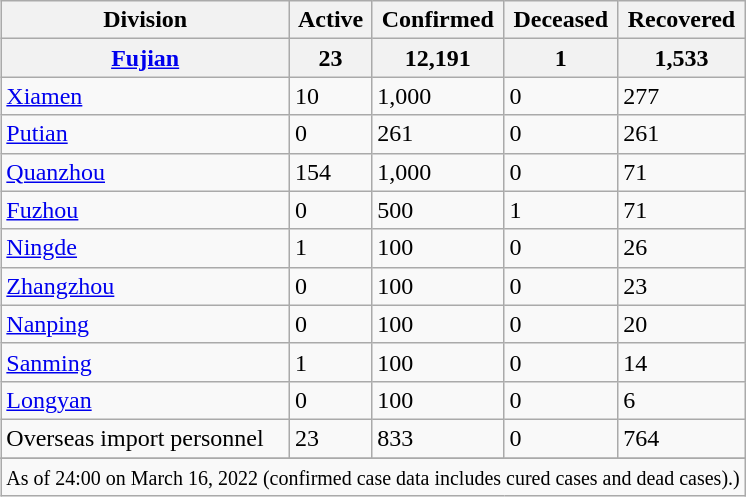<table class="wikitable sortable" align="right">
<tr>
<th>Division</th>
<th>Active</th>
<th>Confirmed</th>
<th>Deceased</th>
<th>Recovered</th>
</tr>
<tr>
<th><a href='#'>Fujian</a></th>
<th>23</th>
<th>12,191</th>
<th>1</th>
<th>1,533</th>
</tr>
<tr>
<td><a href='#'>Xiamen</a></td>
<td>10</td>
<td>1,000</td>
<td>0</td>
<td>277</td>
</tr>
<tr>
<td><a href='#'>Putian</a></td>
<td>0</td>
<td>261</td>
<td>0</td>
<td>261</td>
</tr>
<tr>
<td><a href='#'>Quanzhou</a></td>
<td>154</td>
<td>1,000</td>
<td>0</td>
<td>71</td>
</tr>
<tr>
<td><a href='#'>Fuzhou</a></td>
<td>0</td>
<td>500</td>
<td>1</td>
<td>71</td>
</tr>
<tr>
<td><a href='#'>Ningde</a></td>
<td>1</td>
<td>100</td>
<td>0</td>
<td>26</td>
</tr>
<tr>
<td><a href='#'>Zhangzhou</a></td>
<td>0</td>
<td>100</td>
<td>0</td>
<td>23</td>
</tr>
<tr>
<td><a href='#'>Nanping</a></td>
<td>0</td>
<td>100</td>
<td>0</td>
<td>20</td>
</tr>
<tr>
<td><a href='#'>Sanming</a></td>
<td>1</td>
<td>100</td>
<td>0</td>
<td>14</td>
</tr>
<tr>
<td><a href='#'>Longyan</a></td>
<td>0</td>
<td>100</td>
<td>0</td>
<td>6</td>
</tr>
<tr>
<td>Overseas import personnel</td>
<td>23</td>
<td>833</td>
<td>0</td>
<td>764</td>
</tr>
<tr>
</tr>
<tr class="sortbottom">
<td colspan="5"><small>As of 24:00 on March 16, 2022 (confirmed case data includes cured cases and dead cases).</small><small>)</small></td>
</tr>
</table>
